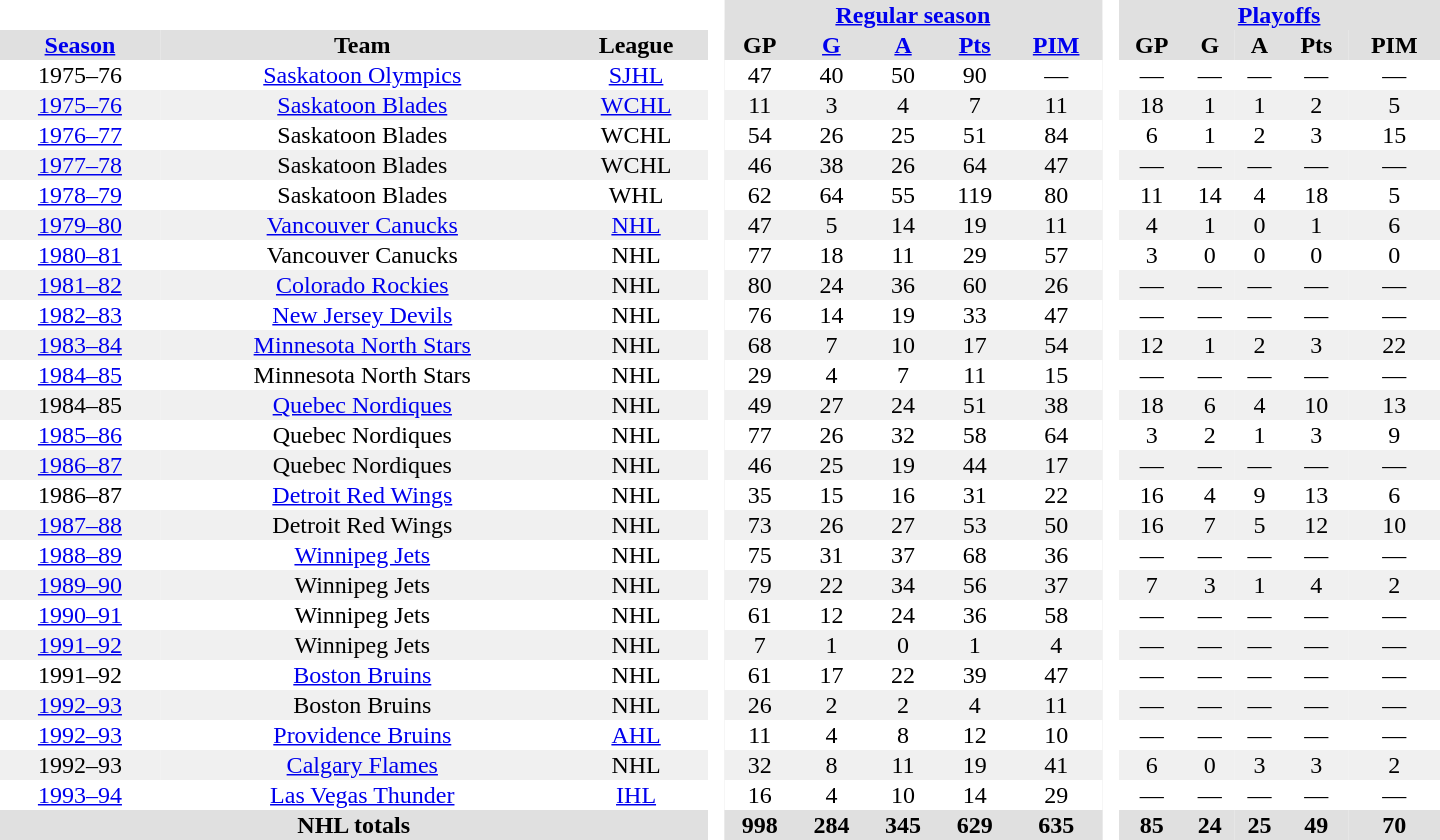<table border="0" cellpadding="1" cellspacing="0" style="text-align:center; width:60em">
<tr bgcolor="#e0e0e0">
<th colspan="3" bgcolor="#ffffff"> </th>
<th rowspan="99" bgcolor="#ffffff"> </th>
<th colspan="5"><a href='#'>Regular season</a></th>
<th rowspan="99" bgcolor="#ffffff"> </th>
<th colspan="5"><a href='#'>Playoffs</a></th>
</tr>
<tr bgcolor="#e0e0e0">
<th><a href='#'>Season</a></th>
<th>Team</th>
<th>League</th>
<th>GP</th>
<th><a href='#'>G</a></th>
<th><a href='#'>A</a></th>
<th><a href='#'>Pts</a></th>
<th><a href='#'>PIM</a></th>
<th>GP</th>
<th>G</th>
<th>A</th>
<th>Pts</th>
<th>PIM</th>
</tr>
<tr>
<td>1975–76</td>
<td><a href='#'>Saskatoon Olympics</a></td>
<td><a href='#'>SJHL</a></td>
<td>47</td>
<td>40</td>
<td>50</td>
<td>90</td>
<td>—</td>
<td>—</td>
<td>—</td>
<td>—</td>
<td>—</td>
<td>—</td>
</tr>
<tr bgcolor="#f0f0f0">
<td><a href='#'>1975–76</a></td>
<td><a href='#'>Saskatoon Blades</a></td>
<td><a href='#'>WCHL</a></td>
<td>11</td>
<td>3</td>
<td>4</td>
<td>7</td>
<td>11</td>
<td>18</td>
<td>1</td>
<td>1</td>
<td>2</td>
<td>5</td>
</tr>
<tr>
<td><a href='#'>1976–77</a></td>
<td>Saskatoon Blades</td>
<td>WCHL</td>
<td>54</td>
<td>26</td>
<td>25</td>
<td>51</td>
<td>84</td>
<td>6</td>
<td>1</td>
<td>2</td>
<td>3</td>
<td>15</td>
</tr>
<tr bgcolor="#f0f0f0">
<td><a href='#'>1977–78</a></td>
<td>Saskatoon Blades</td>
<td>WCHL</td>
<td>46</td>
<td>38</td>
<td>26</td>
<td>64</td>
<td>47</td>
<td>—</td>
<td>—</td>
<td>—</td>
<td>—</td>
<td>—</td>
</tr>
<tr>
<td><a href='#'>1978–79</a></td>
<td>Saskatoon Blades</td>
<td>WHL</td>
<td>62</td>
<td>64</td>
<td>55</td>
<td>119</td>
<td>80</td>
<td>11</td>
<td>14</td>
<td>4</td>
<td>18</td>
<td>5</td>
</tr>
<tr bgcolor="#f0f0f0">
<td><a href='#'>1979–80</a></td>
<td><a href='#'>Vancouver Canucks</a></td>
<td><a href='#'>NHL</a></td>
<td>47</td>
<td>5</td>
<td>14</td>
<td>19</td>
<td>11</td>
<td>4</td>
<td>1</td>
<td>0</td>
<td>1</td>
<td>6</td>
</tr>
<tr>
<td><a href='#'>1980–81</a></td>
<td>Vancouver Canucks</td>
<td>NHL</td>
<td>77</td>
<td>18</td>
<td>11</td>
<td>29</td>
<td>57</td>
<td>3</td>
<td>0</td>
<td>0</td>
<td>0</td>
<td>0</td>
</tr>
<tr bgcolor="#f0f0f0">
<td><a href='#'>1981–82</a></td>
<td><a href='#'>Colorado Rockies</a></td>
<td>NHL</td>
<td>80</td>
<td>24</td>
<td>36</td>
<td>60</td>
<td>26</td>
<td>—</td>
<td>—</td>
<td>—</td>
<td>—</td>
<td>—</td>
</tr>
<tr>
<td><a href='#'>1982–83</a></td>
<td><a href='#'>New Jersey Devils</a></td>
<td>NHL</td>
<td>76</td>
<td>14</td>
<td>19</td>
<td>33</td>
<td>47</td>
<td>—</td>
<td>—</td>
<td>—</td>
<td>—</td>
<td>—</td>
</tr>
<tr bgcolor="#f0f0f0">
<td><a href='#'>1983–84</a></td>
<td><a href='#'>Minnesota North Stars</a></td>
<td>NHL</td>
<td>68</td>
<td>7</td>
<td>10</td>
<td>17</td>
<td>54</td>
<td>12</td>
<td>1</td>
<td>2</td>
<td>3</td>
<td>22</td>
</tr>
<tr>
<td><a href='#'>1984–85</a></td>
<td>Minnesota North Stars</td>
<td>NHL</td>
<td>29</td>
<td>4</td>
<td>7</td>
<td>11</td>
<td>15</td>
<td>—</td>
<td>—</td>
<td>—</td>
<td>—</td>
<td>—</td>
</tr>
<tr bgcolor="#f0f0f0">
<td>1984–85</td>
<td><a href='#'>Quebec Nordiques</a></td>
<td>NHL</td>
<td>49</td>
<td>27</td>
<td>24</td>
<td>51</td>
<td>38</td>
<td>18</td>
<td>6</td>
<td>4</td>
<td>10</td>
<td>13</td>
</tr>
<tr>
<td><a href='#'>1985–86</a></td>
<td>Quebec Nordiques</td>
<td>NHL</td>
<td>77</td>
<td>26</td>
<td>32</td>
<td>58</td>
<td>64</td>
<td>3</td>
<td>2</td>
<td>1</td>
<td>3</td>
<td>9</td>
</tr>
<tr bgcolor="#f0f0f0">
<td><a href='#'>1986–87</a></td>
<td>Quebec Nordiques</td>
<td>NHL</td>
<td>46</td>
<td>25</td>
<td>19</td>
<td>44</td>
<td>17</td>
<td>—</td>
<td>—</td>
<td>—</td>
<td>—</td>
<td>—</td>
</tr>
<tr>
<td>1986–87</td>
<td><a href='#'>Detroit Red Wings</a></td>
<td>NHL</td>
<td>35</td>
<td>15</td>
<td>16</td>
<td>31</td>
<td>22</td>
<td>16</td>
<td>4</td>
<td>9</td>
<td>13</td>
<td>6</td>
</tr>
<tr bgcolor="#f0f0f0">
<td><a href='#'>1987–88</a></td>
<td>Detroit Red Wings</td>
<td>NHL</td>
<td>73</td>
<td>26</td>
<td>27</td>
<td>53</td>
<td>50</td>
<td>16</td>
<td>7</td>
<td>5</td>
<td>12</td>
<td>10</td>
</tr>
<tr>
<td><a href='#'>1988–89</a></td>
<td><a href='#'>Winnipeg Jets</a></td>
<td>NHL</td>
<td>75</td>
<td>31</td>
<td>37</td>
<td>68</td>
<td>36</td>
<td>—</td>
<td>—</td>
<td>—</td>
<td>—</td>
<td>—</td>
</tr>
<tr bgcolor="#f0f0f0">
<td><a href='#'>1989–90</a></td>
<td>Winnipeg Jets</td>
<td>NHL</td>
<td>79</td>
<td>22</td>
<td>34</td>
<td>56</td>
<td>37</td>
<td>7</td>
<td>3</td>
<td>1</td>
<td>4</td>
<td>2</td>
</tr>
<tr>
<td><a href='#'>1990–91</a></td>
<td>Winnipeg Jets</td>
<td>NHL</td>
<td>61</td>
<td>12</td>
<td>24</td>
<td>36</td>
<td>58</td>
<td>—</td>
<td>—</td>
<td>—</td>
<td>—</td>
<td>—</td>
</tr>
<tr bgcolor="#f0f0f0">
<td><a href='#'>1991–92</a></td>
<td>Winnipeg Jets</td>
<td>NHL</td>
<td>7</td>
<td>1</td>
<td>0</td>
<td>1</td>
<td>4</td>
<td>—</td>
<td>—</td>
<td>—</td>
<td>—</td>
<td>—</td>
</tr>
<tr>
<td>1991–92</td>
<td><a href='#'>Boston Bruins</a></td>
<td>NHL</td>
<td>61</td>
<td>17</td>
<td>22</td>
<td>39</td>
<td>47</td>
<td>—</td>
<td>—</td>
<td>—</td>
<td>—</td>
<td>—</td>
</tr>
<tr bgcolor="#f0f0f0">
<td><a href='#'>1992–93</a></td>
<td>Boston Bruins</td>
<td>NHL</td>
<td>26</td>
<td>2</td>
<td>2</td>
<td>4</td>
<td>11</td>
<td>—</td>
<td>—</td>
<td>—</td>
<td>—</td>
<td>—</td>
</tr>
<tr>
<td><a href='#'>1992–93</a></td>
<td><a href='#'>Providence Bruins</a></td>
<td><a href='#'>AHL</a></td>
<td>11</td>
<td>4</td>
<td>8</td>
<td>12</td>
<td>10</td>
<td>—</td>
<td>—</td>
<td>—</td>
<td>—</td>
<td>—</td>
</tr>
<tr bgcolor="#f0f0f0">
<td>1992–93</td>
<td><a href='#'>Calgary Flames</a></td>
<td>NHL</td>
<td>32</td>
<td>8</td>
<td>11</td>
<td>19</td>
<td>41</td>
<td>6</td>
<td>0</td>
<td>3</td>
<td>3</td>
<td>2</td>
</tr>
<tr>
<td><a href='#'>1993–94</a></td>
<td><a href='#'>Las Vegas Thunder</a></td>
<td><a href='#'>IHL</a></td>
<td>16</td>
<td>4</td>
<td>10</td>
<td>14</td>
<td>29</td>
<td>—</td>
<td>—</td>
<td>—</td>
<td>—</td>
<td>—</td>
</tr>
<tr bgcolor="#e0e0e0">
<th colspan="3">NHL totals</th>
<th>998</th>
<th>284</th>
<th>345</th>
<th>629</th>
<th>635</th>
<th>85</th>
<th>24</th>
<th>25</th>
<th>49</th>
<th>70</th>
</tr>
</table>
